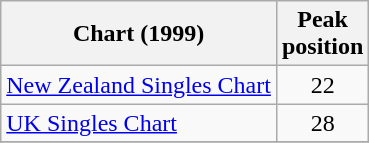<table class="wikitable">
<tr>
<th>Chart (1999)</th>
<th>Peak<br>position</th>
</tr>
<tr>
<td align="left"><a href='#'>New Zealand Singles Chart</a></td>
<td align="center">22</td>
</tr>
<tr>
<td align="left"><a href='#'>UK Singles Chart</a></td>
<td align="center">28</td>
</tr>
<tr>
</tr>
</table>
